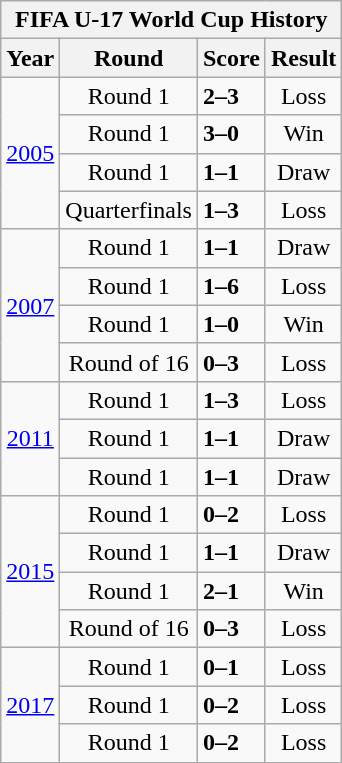<table class="wikitable" style="text-align: center;">
<tr>
<th colspan=4>FIFA U-17 World Cup History</th>
</tr>
<tr>
<th>Year</th>
<th>Round</th>
<th>Score</th>
<th>Result</th>
</tr>
<tr>
<td rowspan=4><a href='#'>2005</a></td>
<td>Round 1</td>
<td align="left"> <strong>2–3</strong> </td>
<td>Loss</td>
</tr>
<tr>
<td>Round 1</td>
<td align="left"> <strong>3–0</strong> </td>
<td>Win</td>
</tr>
<tr>
<td>Round 1</td>
<td align="left"> <strong>1–1</strong> </td>
<td>Draw</td>
</tr>
<tr>
<td>Quarterfinals</td>
<td align="left"> <strong>1–3</strong> </td>
<td>Loss</td>
</tr>
<tr>
<td rowspan=4><a href='#'>2007</a></td>
<td>Round 1</td>
<td align="left"> <strong>1–1</strong> </td>
<td>Draw</td>
</tr>
<tr>
<td>Round 1</td>
<td align="left"> <strong>1–6</strong> </td>
<td>Loss</td>
</tr>
<tr>
<td>Round 1</td>
<td align="left"> <strong>1–0</strong> </td>
<td>Win</td>
</tr>
<tr>
<td>Round of 16</td>
<td align="left"> <strong>0–3</strong> </td>
<td>Loss</td>
</tr>
<tr>
<td rowspan=3><a href='#'>2011</a></td>
<td>Round 1</td>
<td align="left"> <strong>1–3</strong> </td>
<td>Loss</td>
</tr>
<tr>
<td>Round 1</td>
<td align="left"> <strong>1–1</strong> </td>
<td>Draw</td>
</tr>
<tr>
<td>Round 1</td>
<td align="left"> <strong>1–1</strong> </td>
<td>Draw</td>
</tr>
<tr>
<td rowspan=4><a href='#'>2015</a></td>
<td>Round 1</td>
<td align="left"> <strong>0–2</strong> </td>
<td>Loss</td>
</tr>
<tr>
<td>Round 1</td>
<td align="left"> <strong>1–1</strong> </td>
<td>Draw</td>
</tr>
<tr>
<td>Round 1</td>
<td align="left"> <strong>2–1</strong> </td>
<td>Win</td>
</tr>
<tr>
<td>Round of 16</td>
<td align="left"> <strong>0–3</strong> </td>
<td>Loss</td>
</tr>
<tr>
<td rowspan=3><a href='#'>2017</a></td>
<td>Round 1</td>
<td align="left"> <strong>0–1</strong> </td>
<td>Loss</td>
</tr>
<tr>
<td>Round 1</td>
<td align="left"> <strong>0–2</strong> </td>
<td>Loss</td>
</tr>
<tr>
<td>Round 1</td>
<td align="left"> <strong>0–2</strong> </td>
<td>Loss</td>
</tr>
</table>
